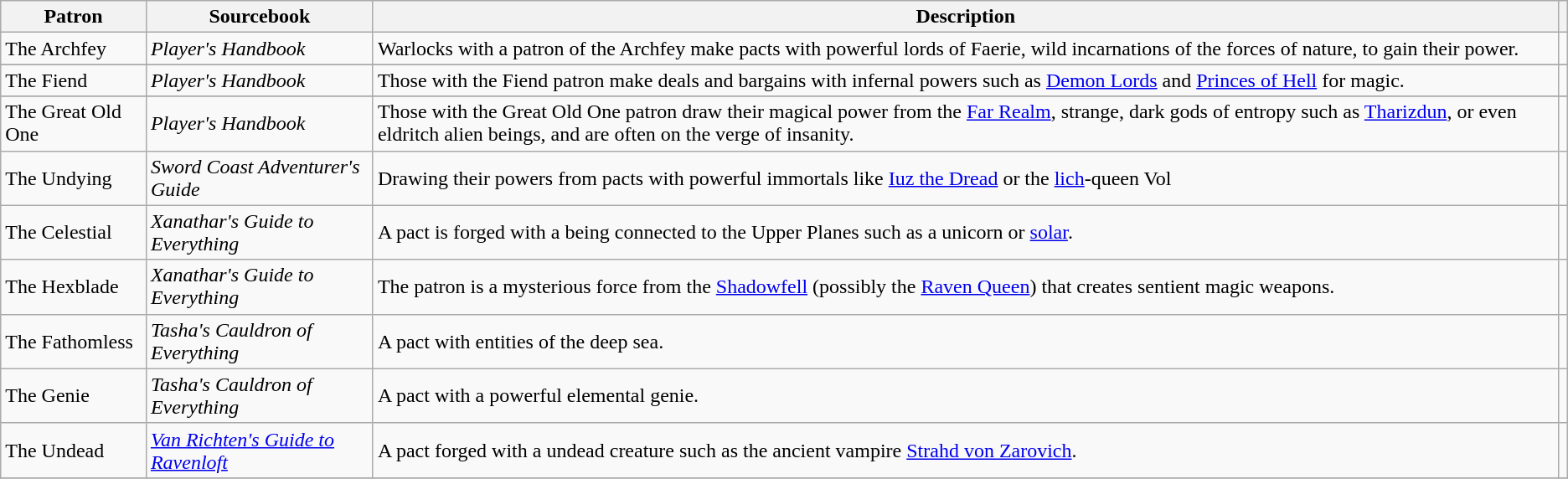<table class="wikitable">
<tr>
<th>Patron</th>
<th>Sourcebook</th>
<th>Description</th>
<th></th>
</tr>
<tr>
<td>The Archfey</td>
<td><em>Player's Handbook</em></td>
<td>Warlocks with a patron of the Archfey make pacts with powerful lords of Faerie, wild incarnations of the forces of nature, to gain their power.</td>
<td></td>
</tr>
<tr>
</tr>
<tr>
<td>The Fiend</td>
<td><em>Player's Handbook</em></td>
<td>Those with the Fiend patron make deals and bargains with infernal powers such as <a href='#'>Demon Lords</a> and <a href='#'>Princes of Hell</a> for magic.</td>
<td></td>
</tr>
<tr>
</tr>
<tr>
<td>The Great Old One</td>
<td><em>Player's Handbook</em></td>
<td>Those with the Great Old One patron draw their magical power from the <a href='#'>Far Realm</a>, strange, dark gods of entropy such as <a href='#'>Tharizdun</a>, or even eldritch alien beings, and are often on the verge of insanity.</td>
<td></td>
</tr>
<tr>
<td>The Undying</td>
<td><em>Sword Coast Adventurer's Guide</em></td>
<td>Drawing their powers from pacts with powerful immortals like <a href='#'>Iuz the Dread</a> or the <a href='#'>lich</a>-queen Vol</td>
<td></td>
</tr>
<tr>
<td>The Celestial</td>
<td><em>Xanathar's Guide to Everything</em></td>
<td>A pact is forged with a being connected to the Upper Planes such as a unicorn or <a href='#'>solar</a>.</td>
<td></td>
</tr>
<tr>
<td>The Hexblade</td>
<td><em>Xanathar's Guide to Everything</em></td>
<td>The patron is a mysterious force from the <a href='#'>Shadowfell</a> (possibly the <a href='#'>Raven Queen</a>) that creates sentient magic weapons.</td>
<td></td>
</tr>
<tr>
<td>The Fathomless</td>
<td><em>Tasha's Cauldron of Everything</em></td>
<td>A pact with entities of the deep sea.</td>
<td></td>
</tr>
<tr>
<td>The Genie</td>
<td><em>Tasha's Cauldron of Everything</em></td>
<td>A pact with a powerful elemental genie.</td>
<td></td>
</tr>
<tr>
<td>The Undead</td>
<td><em><a href='#'>Van Richten's Guide to Ravenloft</a></em></td>
<td>A pact forged with a undead creature such as the ancient vampire <a href='#'>Strahd von Zarovich</a>.</td>
<td></td>
</tr>
<tr>
</tr>
</table>
